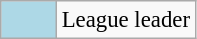<table class="wikitable" style="font-size:95%;">
<tr>
<td style="background:lightblue;" width="30"></td>
<td>League leader</td>
</tr>
</table>
